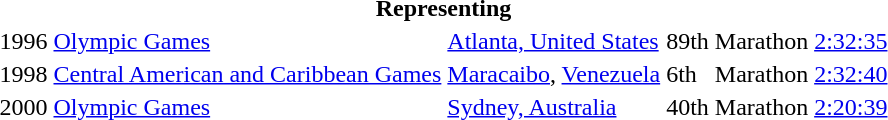<table>
<tr>
<th colspan="6">Representing </th>
</tr>
<tr>
<td>1996</td>
<td><a href='#'>Olympic Games</a></td>
<td><a href='#'>Atlanta, United States</a></td>
<td>89th</td>
<td>Marathon</td>
<td><a href='#'>2:32:35</a></td>
</tr>
<tr>
<td>1998</td>
<td><a href='#'>Central American and Caribbean Games</a></td>
<td><a href='#'>Maracaibo</a>, <a href='#'>Venezuela</a></td>
<td>6th</td>
<td>Marathon</td>
<td><a href='#'>2:32:40</a></td>
</tr>
<tr>
<td>2000</td>
<td><a href='#'>Olympic Games</a></td>
<td><a href='#'>Sydney, Australia</a></td>
<td>40th</td>
<td>Marathon</td>
<td><a href='#'>2:20:39</a></td>
</tr>
</table>
